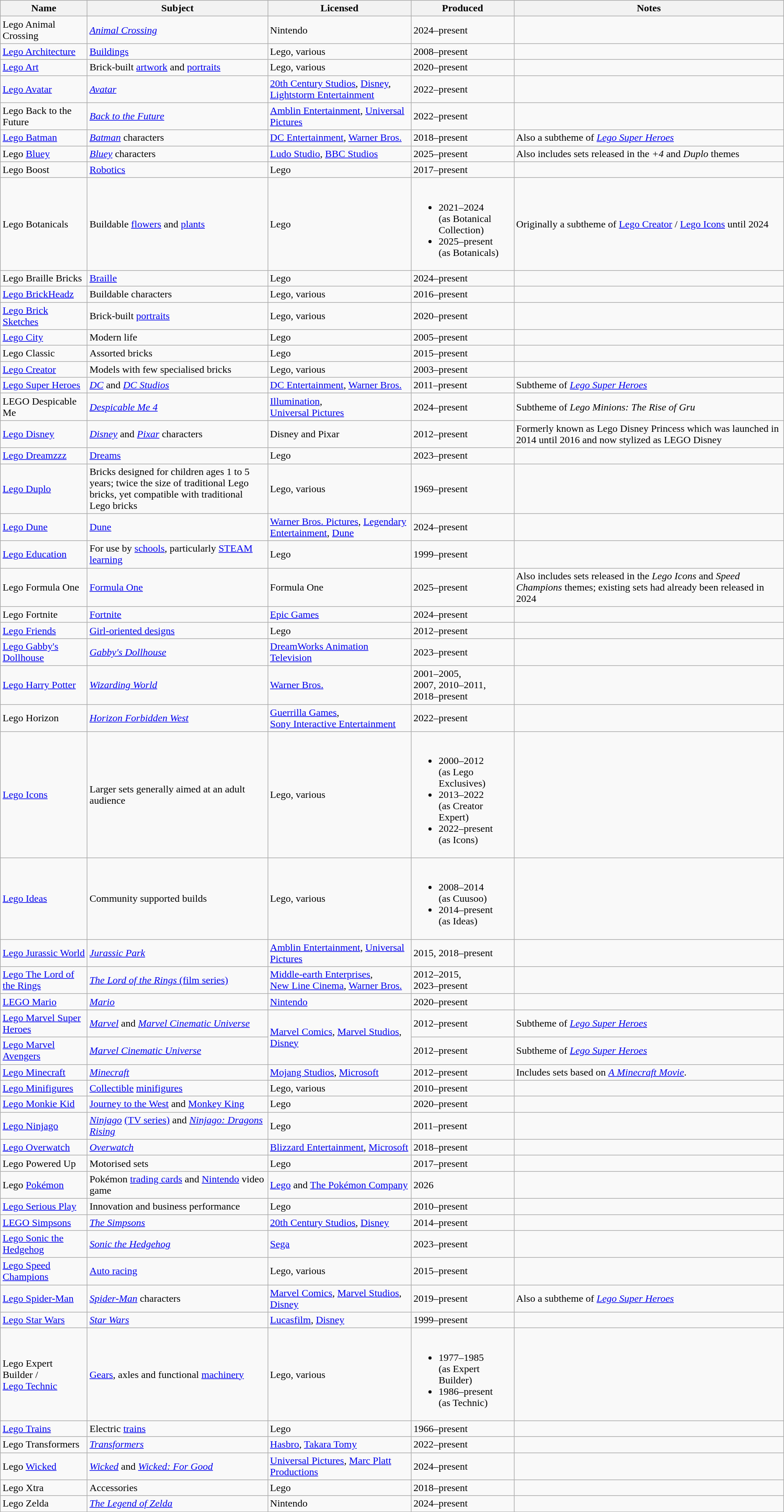<table class="wikitable sortable" style="text-align: left;">
<tr>
<th>Name</th>
<th width=280>Subject</th>
<th>Licensed</th>
<th>Produced</th>
<th class=unsortable>Notes</th>
</tr>
<tr>
<td>Lego Animal Crossing</td>
<td><em><a href='#'>Animal Crossing</a></em></td>
<td>Nintendo</td>
<td>2024–present</td>
<td></td>
</tr>
<tr>
<td><a href='#'>Lego Architecture</a></td>
<td><a href='#'>Buildings</a></td>
<td>Lego, various</td>
<td>2008–present</td>
<td></td>
</tr>
<tr>
<td><a href='#'>Lego Art</a></td>
<td>Brick-built <a href='#'>artwork</a> and <a href='#'>portraits</a></td>
<td>Lego, various</td>
<td>2020–present</td>
<td></td>
</tr>
<tr>
<td><a href='#'>Lego Avatar</a></td>
<td><em><a href='#'>Avatar</a></em></td>
<td><a href='#'>20th Century Studios</a>, <a href='#'>Disney</a>,<br><a href='#'>Lightstorm Entertainment</a></td>
<td>2022–present</td>
<td></td>
</tr>
<tr>
<td>Lego Back to the Future</td>
<td><em><a href='#'>Back to the Future</a></em></td>
<td><a href='#'>Amblin Entertainment</a>, <a href='#'>Universal Pictures</a></td>
<td>2022–present</td>
<td></td>
</tr>
<tr>
<td><a href='#'>Lego Batman</a></td>
<td><em><a href='#'>Batman</a></em> characters</td>
<td><a href='#'>DC Entertainment</a>, <a href='#'>Warner Bros.</a></td>
<td>2018–present</td>
<td>Also a subtheme of <em><a href='#'>Lego Super Heroes</a></em></td>
</tr>
<tr>
<td>Lego <a href='#'>Bluey</a></td>
<td><em><a href='#'>Bluey</a></em> characters</td>
<td><a href='#'>Ludo Studio</a>, <a href='#'>BBC Studios</a></td>
<td>2025–present</td>
<td>Also includes sets released in the <em>+4</em> and <em>Duplo</em> themes</td>
</tr>
<tr>
<td>Lego Boost</td>
<td><a href='#'>Robotics</a></td>
<td>Lego</td>
<td>2017–present</td>
<td></td>
</tr>
<tr>
<td>Lego Botanicals</td>
<td>Buildable <a href='#'>flowers</a> and <a href='#'>plants</a></td>
<td>Lego</td>
<td><br><ul><li>2021–2024<br>(as Botanical Collection)</li><li>2025–present<br>(as Botanicals)</li></ul></td>
<td>Originally a subtheme of <a href='#'>Lego Creator</a> / <a href='#'>Lego Icons</a> until 2024</td>
</tr>
<tr>
<td>Lego Braille Bricks</td>
<td><a href='#'>Braille</a></td>
<td>Lego</td>
<td>2024–present</td>
<td></td>
</tr>
<tr>
<td><a href='#'>Lego BrickHeadz</a></td>
<td>Buildable characters</td>
<td>Lego, various</td>
<td>2016–present</td>
<td></td>
</tr>
<tr>
<td><a href='#'>Lego Brick Sketches</a></td>
<td>Brick-built <a href='#'>portraits</a></td>
<td>Lego, various</td>
<td>2020–present</td>
<td></td>
</tr>
<tr>
<td><a href='#'>Lego City</a></td>
<td>Modern life</td>
<td>Lego</td>
<td>2005–present</td>
<td></td>
</tr>
<tr>
<td>Lego Classic</td>
<td>Assorted bricks</td>
<td>Lego</td>
<td>2015–present</td>
<td></td>
</tr>
<tr>
<td><a href='#'>Lego Creator</a></td>
<td>Models with few specialised bricks</td>
<td>Lego, various</td>
<td>2003–present</td>
<td></td>
</tr>
<tr>
<td><a href='#'>Lego Super Heroes</a></td>
<td><em><a href='#'>DC</a></em> and <em><a href='#'>DC Studios</a></em></td>
<td><a href='#'>DC Entertainment</a>, <a href='#'>Warner Bros.</a></td>
<td>2011–present</td>
<td>Subtheme of <em><a href='#'>Lego Super Heroes</a></em></td>
</tr>
<tr>
<td>LEGO Despicable Me</td>
<td><em><a href='#'>Despicable Me 4</a></em></td>
<td><a href='#'>Illumination</a>,<br><a href='#'>Universal Pictures</a></td>
<td>2024–present</td>
<td>Subtheme of <em>Lego Minions: The Rise of Gru</em></td>
</tr>
<tr>
<td><a href='#'>Lego Disney</a></td>
<td><em><a href='#'>Disney</a></em> and <em><a href='#'>Pixar</a></em> characters</td>
<td>Disney and Pixar</td>
<td>2012–present</td>
<td>Formerly known as Lego Disney Princess which was launched in 2014 until 2016 and now stylized as LEGO Disney</td>
</tr>
<tr>
<td><a href='#'>Lego Dreamzzz</a></td>
<td><a href='#'>Dreams</a></td>
<td>Lego</td>
<td>2023–present</td>
<td></td>
</tr>
<tr>
<td><a href='#'>Lego Duplo</a></td>
<td>Bricks designed for children ages 1 to 5 years; twice the size of traditional Lego bricks, yet compatible with traditional Lego bricks</td>
<td>Lego, various</td>
<td>1969–present</td>
<td></td>
</tr>
<tr>
<td><a href='#'>Lego Dune</a></td>
<td><a href='#'>Dune</a></td>
<td><a href='#'>Warner Bros. Pictures</a>, <a href='#'>Legendary Entertainment</a>, <a href='#'>Dune</a></td>
<td>2024–present</td>
<td></td>
</tr>
<tr>
<td><a href='#'>Lego Education</a></td>
<td>For use by <a href='#'>schools</a>, particularly <a href='#'>STEAM learning</a></td>
<td>Lego</td>
<td>1999–present</td>
<td></td>
</tr>
<tr>
<td>Lego Formula One</td>
<td><a href='#'>Formula One</a></td>
<td>Formula One</td>
<td>2025–present</td>
<td>Also includes sets released in the <em>Lego Icons</em> and <em>Speed Champions</em> themes; existing sets had already been released in 2024</td>
</tr>
<tr>
<td>Lego Fortnite</td>
<td><a href='#'>Fortnite</a></td>
<td><a href='#'>Epic Games</a></td>
<td>2024–present</td>
<td></td>
</tr>
<tr>
<td><a href='#'>Lego Friends</a></td>
<td><a href='#'>Girl-oriented designs</a></td>
<td>Lego</td>
<td>2012–present</td>
<td></td>
</tr>
<tr>
<td><a href='#'>Lego Gabby's Dollhouse</a></td>
<td><em><a href='#'>Gabby's Dollhouse</a></em></td>
<td><a href='#'>DreamWorks Animation Television</a></td>
<td>2023–present</td>
<td></td>
</tr>
<tr>
<td><a href='#'>Lego Harry Potter</a></td>
<td><em><a href='#'>Wizarding World</a></em></td>
<td><a href='#'>Warner Bros.</a></td>
<td>2001–2005,<br>2007, 2010–2011,<br>2018–present</td>
<td></td>
</tr>
<tr>
<td>Lego Horizon</td>
<td><em><a href='#'>Horizon Forbidden West</a></em></td>
<td><a href='#'>Guerrilla Games</a>,<br><a href='#'>Sony Interactive Entertainment</a></td>
<td>2022–present</td>
<td></td>
</tr>
<tr>
<td><a href='#'>Lego Icons</a></td>
<td>Larger sets generally aimed at an adult audience</td>
<td>Lego, various</td>
<td><br><ul><li>2000–2012<br>(as Lego Exclusives)</li><li>2013–2022<br>(as Creator Expert)</li><li>2022–present<br>(as Icons)</li></ul></td>
<td></td>
</tr>
<tr>
<td><a href='#'>Lego Ideas</a></td>
<td>Community supported builds</td>
<td>Lego, various</td>
<td><br><ul><li>2008–2014<br>(as Cuusoo)</li><li>2014–present<br>(as Ideas)</li></ul></td>
<td></td>
</tr>
<tr>
<td><a href='#'>Lego Jurassic World</a></td>
<td><em><a href='#'>Jurassic Park</a></em></td>
<td><a href='#'>Amblin Entertainment</a>, <a href='#'>Universal Pictures</a></td>
<td>2015, 2018–present</td>
<td></td>
</tr>
<tr>
<td><a href='#'>Lego The Lord of the Rings</a></td>
<td><a href='#'><em>The Lord of the Rings</em> (film series)</a></td>
<td><a href='#'>Middle-earth Enterprises</a>,<br><a href='#'>New Line Cinema</a>, <a href='#'>Warner Bros.</a></td>
<td>2012–2015,<br>2023–present</td>
<td></td>
</tr>
<tr>
<td><a href='#'>LEGO Mario</a></td>
<td><em><a href='#'>Mario</a></em></td>
<td><a href='#'>Nintendo</a></td>
<td>2020–present</td>
<td></td>
</tr>
<tr>
<td><a href='#'>Lego Marvel Super Heroes</a></td>
<td><em><a href='#'>Marvel</a></em> and <em><a href='#'>Marvel Cinematic Universe</a></em></td>
<td rowspan="2"><a href='#'>Marvel Comics</a>, <a href='#'>Marvel Studios</a>, <a href='#'>Disney</a></td>
<td>2012–present</td>
<td>Subtheme of <em><a href='#'>Lego Super Heroes</a></em></td>
</tr>
<tr>
<td><a href='#'>Lego Marvel Avengers</a></td>
<td><em><a href='#'>Marvel Cinematic Universe</a></em></td>
<td>2012–present</td>
<td>Subtheme of <em><a href='#'>Lego Super Heroes</a></em></td>
</tr>
<tr>
<td><a href='#'>Lego Minecraft</a></td>
<td><em><a href='#'>Minecraft</a></em></td>
<td><a href='#'>Mojang Studios</a>, <a href='#'>Microsoft</a></td>
<td>2012–present</td>
<td>Includes sets based on <em><a href='#'>A Minecraft Movie</a></em>.</td>
</tr>
<tr>
<td><a href='#'>Lego Minifigures</a></td>
<td><a href='#'>Collectible</a> <a href='#'>minifigures</a></td>
<td>Lego, various</td>
<td>2010–present</td>
<td></td>
</tr>
<tr>
<td><a href='#'>Lego Monkie Kid</a></td>
<td><a href='#'>Journey to the West</a> and <a href='#'>Monkey King</a></td>
<td>Lego</td>
<td>2020–present</td>
<td></td>
</tr>
<tr>
<td><a href='#'>Lego Ninjago</a></td>
<td><em><a href='#'>Ninjago</a></em> <a href='#'>(TV series)</a> and <em><a href='#'>Ninjago: Dragons Rising</a></em></td>
<td>Lego</td>
<td>2011–present</td>
<td></td>
</tr>
<tr>
<td><a href='#'>Lego Overwatch</a></td>
<td><em><a href='#'>Overwatch</a></em></td>
<td><a href='#'>Blizzard Entertainment</a>, <a href='#'>Microsoft</a></td>
<td>2018–present</td>
<td></td>
</tr>
<tr>
<td>Lego Powered Up</td>
<td>Motorised sets</td>
<td>Lego</td>
<td>2017–present</td>
<td></td>
</tr>
<tr>
<td>Lego <a href='#'>Pokémon</a></td>
<td>Pokémon <a href='#'>trading cards</a> and <a href='#'>Nintendo</a> video game</td>
<td><a href='#'>Lego</a> and <a href='#'>The Pokémon Company</a></td>
<td>2026</td>
<td></td>
</tr>
<tr>
<td><a href='#'>Lego Serious Play</a></td>
<td>Innovation and business performance</td>
<td>Lego</td>
<td>2010–present</td>
<td></td>
</tr>
<tr>
<td><a href='#'>LEGO Simpsons</a></td>
<td><em><a href='#'>The Simpsons</a></em></td>
<td><a href='#'>20th Century Studios</a>, <a href='#'>Disney</a></td>
<td>2014–present</td>
<td></td>
</tr>
<tr>
<td><a href='#'>Lego Sonic the Hedgehog</a></td>
<td><em><a href='#'>Sonic the Hedgehog</a></em></td>
<td><a href='#'>Sega</a></td>
<td>2023–present</td>
<td></td>
</tr>
<tr>
<td><a href='#'>Lego Speed Champions</a></td>
<td><a href='#'>Auto racing</a></td>
<td>Lego, various</td>
<td>2015–present</td>
<td></td>
</tr>
<tr>
<td><a href='#'>Lego Spider-Man</a></td>
<td><em><a href='#'>Spider-Man</a></em> characters</td>
<td><a href='#'>Marvel Comics</a>, <a href='#'>Marvel Studios</a>, <a href='#'>Disney</a></td>
<td>2019–present</td>
<td>Also a subtheme of <em><a href='#'>Lego Super Heroes</a></em></td>
</tr>
<tr>
<td><a href='#'>Lego Star Wars</a></td>
<td><em><a href='#'>Star Wars</a></em></td>
<td><a href='#'>Lucasfilm</a>, <a href='#'>Disney</a></td>
<td>1999–present</td>
<td></td>
</tr>
<tr>
<td>Lego Expert Builder /<br><a href='#'>Lego Technic</a></td>
<td><a href='#'>Gears</a>, axles and functional <a href='#'>machinery</a></td>
<td>Lego, various</td>
<td><br><ul><li>1977–1985<br>(as Expert Builder)</li><li>1986–present<br>(as Technic)</li></ul></td>
<td></td>
</tr>
<tr>
<td><a href='#'>Lego Trains</a></td>
<td>Electric <a href='#'>trains</a></td>
<td>Lego</td>
<td>1966–present</td>
<td></td>
</tr>
<tr>
<td>Lego Transformers</td>
<td><em><a href='#'>Transformers</a></em></td>
<td><a href='#'>Hasbro</a>, <a href='#'>Takara Tomy</a></td>
<td>2022–present</td>
<td></td>
</tr>
<tr>
<td>Lego <a href='#'>Wicked</a></td>
<td><em><a href='#'>Wicked</a></em> and <em><a href='#'>Wicked: For Good</a></em></td>
<td><a href='#'>Universal Pictures</a>, <a href='#'>Marc Platt Productions</a></td>
<td>2024–present</td>
<td></td>
</tr>
<tr>
<td>Lego Xtra</td>
<td>Accessories</td>
<td>Lego</td>
<td>2018–present</td>
<td></td>
</tr>
<tr>
<td>Lego Zelda</td>
<td><em><a href='#'>The Legend of Zelda</a></em></td>
<td>Nintendo</td>
<td>2024–present</td>
<td></td>
</tr>
<tr>
</tr>
</table>
